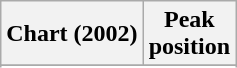<table class="wikitable sortable plainrowheaders">
<tr>
<th>Chart (2002)</th>
<th>Peak<br>position</th>
</tr>
<tr>
</tr>
<tr>
</tr>
<tr>
</tr>
<tr>
</tr>
</table>
